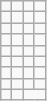<table class="wikitable letters-table">
<tr>
<td></td>
<td></td>
<td></td>
</tr>
<tr>
<td></td>
<td></td>
<td></td>
<td></td>
</tr>
<tr>
<td></td>
<td></td>
<td></td>
<td></td>
</tr>
<tr>
<td></td>
<td></td>
<td></td>
<td></td>
</tr>
<tr>
<td></td>
<td></td>
<td></td>
<td></td>
</tr>
<tr>
<td></td>
<td></td>
<td></td>
<td></td>
</tr>
<tr>
<td></td>
<td></td>
<td></td>
<td></td>
</tr>
<tr>
<td></td>
<td></td>
<td></td>
<td></td>
</tr>
<tr>
<td></td>
<td></td>
</tr>
</table>
